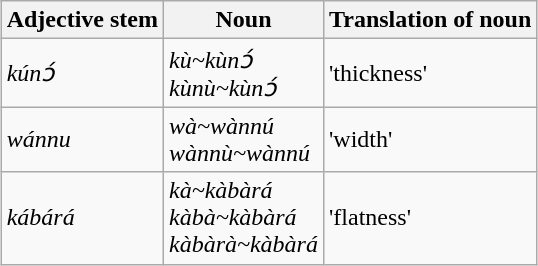<table class="wikitable" style="margin-left: auto; margin-right: auto; border: none;">
<tr>
<th>Adjective stem</th>
<th>Noun</th>
<th>Translation of noun</th>
</tr>
<tr>
<td><em>kúnɔ́</em></td>
<td><em>kù~kùnɔ́</em><br><em>kùnù~kùnɔ́</em></td>
<td>'thickness'</td>
</tr>
<tr>
<td><em>wánnu</em></td>
<td><em>wà~wànnú</em><br><em>wànnù~wànnú</em></td>
<td>'width'</td>
</tr>
<tr>
<td><em>kábárá</em></td>
<td><em>kà~kàbàrá</em><br><em>kàbà~kàbàrá</em><br><em>kàbàrà~kàbàrá</em></td>
<td>'flatness'</td>
</tr>
</table>
